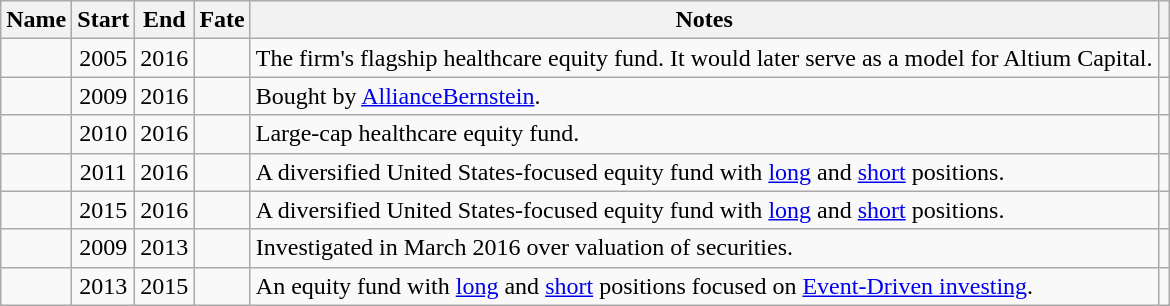<table class="wikitable sortable">
<tr>
<th>Name</th>
<th>Start</th>
<th>End</th>
<th>Fate</th>
<th class="unsortable">Notes</th>
<th class="unsortable"></th>
</tr>
<tr>
<td></td>
<td align="center">2005</td>
<td align="center">2016</td>
<td></td>
<td>The firm's flagship healthcare equity fund. It would later serve as a model for Altium Capital.</td>
<td></td>
</tr>
<tr>
<td></td>
<td align="center">2009</td>
<td align="center">2016</td>
<td></td>
<td>Bought by <a href='#'>AllianceBernstein</a>.</td>
<td></td>
</tr>
<tr>
<td></td>
<td align="center">2010</td>
<td align="center">2016</td>
<td></td>
<td>Large-cap healthcare equity fund.</td>
<td></td>
</tr>
<tr>
<td></td>
<td align="center">2011</td>
<td align="center">2016</td>
<td></td>
<td>A diversified United States-focused equity fund with <a href='#'>long</a> and <a href='#'>short</a> positions.</td>
<td></td>
</tr>
<tr>
<td></td>
<td align="center">2015</td>
<td align="center">2016</td>
<td></td>
<td>A diversified United States-focused equity fund with <a href='#'>long</a> and <a href='#'>short</a> positions.</td>
<td></td>
</tr>
<tr>
<td></td>
<td align="center">2009</td>
<td align="center">2013</td>
<td></td>
<td>Investigated in March 2016 over valuation of securities.</td>
<td></td>
</tr>
<tr>
<td></td>
<td align="center">2013</td>
<td align="center">2015</td>
<td></td>
<td>An equity fund with <a href='#'>long</a> and <a href='#'>short</a> positions focused on <a href='#'>Event-Driven investing</a>.</td>
<td></td>
</tr>
</table>
